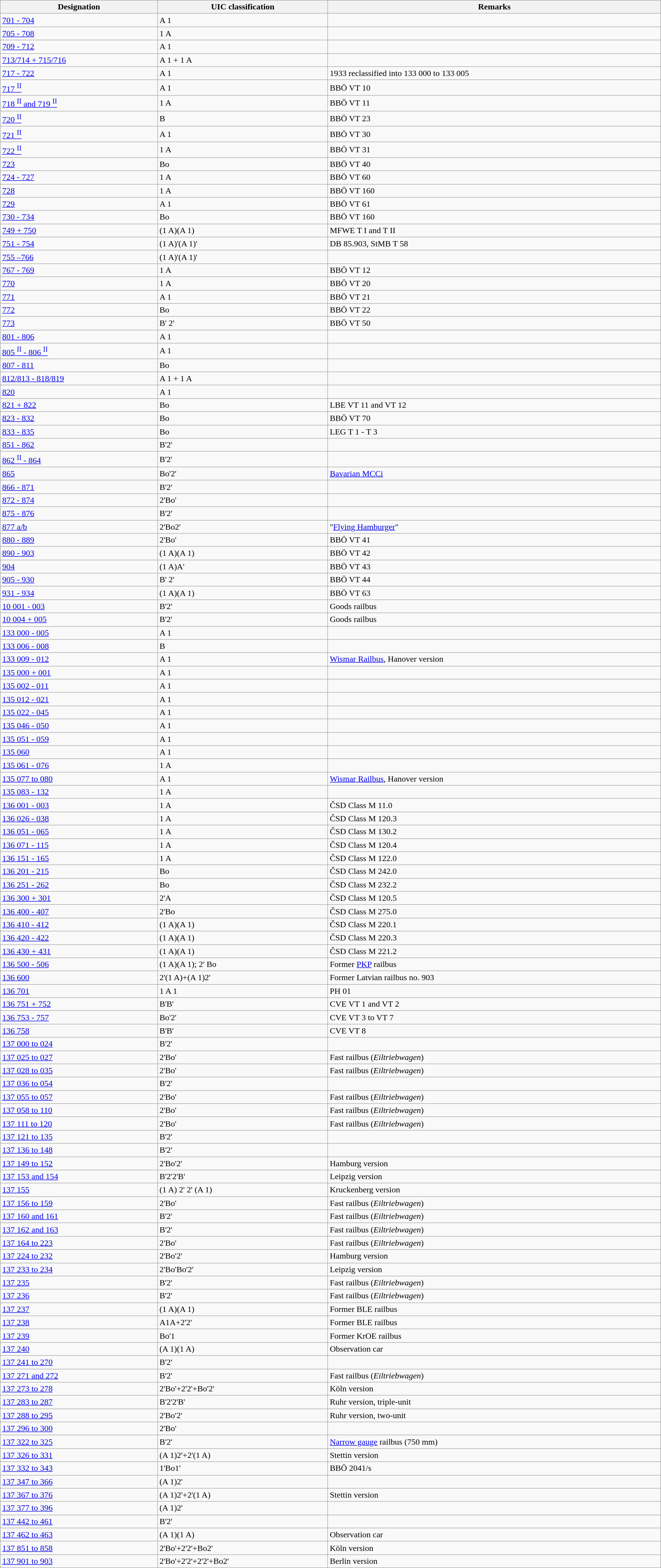<table class="wikitable"  width="100%">
<tr class="hintergrundfarbe6">
<th>Designation</th>
<th>UIC classification</th>
<th>Remarks</th>
</tr>
<tr>
<td><a href='#'>701 - 704</a></td>
<td>A 1</td>
<td></td>
</tr>
<tr>
<td><a href='#'>705 - 708</a></td>
<td>1 A</td>
<td></td>
</tr>
<tr>
<td><a href='#'>709 - 712</a></td>
<td>A 1</td>
<td></td>
</tr>
<tr>
<td><a href='#'>713/714 + 715/716</a></td>
<td>A 1 + 1 A</td>
<td></td>
</tr>
<tr>
<td><a href='#'>717 - 722</a></td>
<td>A 1</td>
<td>1933 reclassified into 133 000 to 133 005</td>
</tr>
<tr>
<td><a href='#'>717 <sup>II</sup></a></td>
<td>A 1</td>
<td>BBÖ VT 10</td>
</tr>
<tr>
<td><a href='#'>718 <sup>II</sup> and 719 <sup>II</sup></a></td>
<td>1 A</td>
<td>BBÖ VT 11</td>
</tr>
<tr>
<td><a href='#'>720 <sup>II</sup></a></td>
<td>B</td>
<td>BBÖ VT 23</td>
</tr>
<tr>
<td><a href='#'>721 <sup>II</sup></a></td>
<td>A 1</td>
<td>BBÖ VT 30</td>
</tr>
<tr>
<td><a href='#'>722 <sup>II</sup></a></td>
<td>1 A</td>
<td>BBÖ VT 31</td>
</tr>
<tr>
<td><a href='#'>723</a></td>
<td>Bo</td>
<td>BBÖ VT 40</td>
</tr>
<tr>
<td><a href='#'>724 - 727</a></td>
<td>1 A</td>
<td>BBÖ VT 60</td>
</tr>
<tr>
<td><a href='#'>728</a></td>
<td>1 A</td>
<td>BBÖ VT 160</td>
</tr>
<tr>
<td><a href='#'>729</a></td>
<td>A 1</td>
<td>BBÖ VT 61</td>
</tr>
<tr>
<td><a href='#'>730 - 734</a></td>
<td>Bo</td>
<td>BBÖ VT 160</td>
</tr>
<tr>
<td><a href='#'>749 + 750</a></td>
<td>(1 A)(A 1)</td>
<td>MFWE T I and T II</td>
</tr>
<tr>
<td><a href='#'>751 - 754</a></td>
<td>(1 A)'(A 1)'</td>
<td>DB 85.903, StMB T 58</td>
</tr>
<tr>
<td><a href='#'>755 –766</a></td>
<td>(1 A)'(A 1)'</td>
<td></td>
</tr>
<tr>
<td><a href='#'>767 - 769</a></td>
<td>1 A</td>
<td>BBÖ VT 12</td>
</tr>
<tr>
<td><a href='#'>770</a></td>
<td>1 A</td>
<td>BBÖ VT 20</td>
</tr>
<tr>
<td><a href='#'>771</a></td>
<td>A 1</td>
<td>BBÖ VT 21</td>
</tr>
<tr>
<td><a href='#'>772</a></td>
<td>Bo</td>
<td>BBÖ VT 22</td>
</tr>
<tr>
<td><a href='#'>773</a></td>
<td>B' 2'</td>
<td>BBÖ VT 50</td>
</tr>
<tr>
<td><a href='#'>801 - 806</a></td>
<td>A 1</td>
<td></td>
</tr>
<tr>
<td><a href='#'>805 <sup>II</sup> - 806 <sup>II</sup></a></td>
<td>A 1</td>
<td></td>
</tr>
<tr>
<td><a href='#'>807 - 811</a></td>
<td>Bo</td>
<td></td>
</tr>
<tr>
<td><a href='#'>812/813 - 818/819</a></td>
<td>A 1 + 1 A</td>
<td></td>
</tr>
<tr>
<td><a href='#'>820</a></td>
<td>A 1</td>
<td></td>
</tr>
<tr>
<td><a href='#'>821 + 822</a></td>
<td>Bo</td>
<td>LBE VT 11 and VT 12</td>
</tr>
<tr>
<td><a href='#'>823 - 832</a></td>
<td>Bo</td>
<td>BBÖ VT 70</td>
</tr>
<tr>
<td><a href='#'>833 - 835</a></td>
<td>Bo</td>
<td>LEG T 1  - T 3</td>
</tr>
<tr>
<td><a href='#'>851 - 862</a></td>
<td>B'2'</td>
<td></td>
</tr>
<tr>
<td><a href='#'>862 <sup>II</sup> - 864</a></td>
<td>B'2'</td>
<td></td>
</tr>
<tr>
<td><a href='#'>865</a></td>
<td>Bo'2'</td>
<td><a href='#'>Bavarian MCCi</a></td>
</tr>
<tr>
<td><a href='#'>866 - 871</a></td>
<td>B'2'</td>
<td></td>
</tr>
<tr>
<td><a href='#'>872 - 874</a></td>
<td>2'Bo'</td>
<td></td>
</tr>
<tr>
<td><a href='#'>875 - 876</a></td>
<td>B'2'</td>
<td></td>
</tr>
<tr>
<td><a href='#'>877 a/b</a></td>
<td>2'Bo2'</td>
<td>"<a href='#'>Flying Hamburger</a>"</td>
</tr>
<tr>
<td><a href='#'>880 - 889</a></td>
<td>2'Bo'</td>
<td>BBÖ VT 41</td>
</tr>
<tr>
<td><a href='#'>890 - 903</a></td>
<td>(1 A)(A 1)</td>
<td>BBÖ VT 42</td>
</tr>
<tr>
<td><a href='#'>904</a></td>
<td>(1 A)A'</td>
<td>BBÖ VT 43</td>
</tr>
<tr>
<td><a href='#'>905 - 930</a></td>
<td>B' 2'</td>
<td>BBÖ VT 44</td>
</tr>
<tr>
<td><a href='#'>931 - 934</a></td>
<td>(1 A)(A 1)</td>
<td>BBÖ VT 63</td>
</tr>
<tr>
<td><a href='#'>10 001 - 003</a></td>
<td>B'2'</td>
<td>Goods railbus</td>
</tr>
<tr>
<td><a href='#'>10 004 + 005</a></td>
<td>B'2'</td>
<td>Goods railbus</td>
</tr>
<tr>
<td><a href='#'>133 000 - 005</a></td>
<td>A 1</td>
<td></td>
</tr>
<tr>
<td><a href='#'>133 006 - 008</a></td>
<td>B</td>
<td></td>
</tr>
<tr>
<td><a href='#'>133 009 - 012</a></td>
<td>A 1</td>
<td><a href='#'>Wismar Railbus</a>, Hanover version</td>
</tr>
<tr>
<td><a href='#'>135 000 + 001</a></td>
<td>A 1</td>
<td></td>
</tr>
<tr>
<td><a href='#'>135 002 - 011</a></td>
<td>A 1</td>
<td></td>
</tr>
<tr>
<td><a href='#'>135 012 - 021</a></td>
<td>A 1</td>
<td></td>
</tr>
<tr>
<td><a href='#'>135 022 - 045</a></td>
<td>A 1</td>
<td></td>
</tr>
<tr>
<td><a href='#'>135 046 - 050</a></td>
<td>A 1</td>
<td></td>
</tr>
<tr>
<td><a href='#'>135 051 - 059</a></td>
<td>A 1</td>
<td></td>
</tr>
<tr>
<td><a href='#'>135 060</a></td>
<td>A 1</td>
<td></td>
</tr>
<tr>
<td><a href='#'>135 061 - 076</a></td>
<td>1 A</td>
<td></td>
</tr>
<tr>
<td><a href='#'>135 077 to 080</a></td>
<td>A 1</td>
<td><a href='#'>Wismar Railbus</a>, Hanover version</td>
</tr>
<tr>
<td><a href='#'>135 083 - 132</a></td>
<td>1 A</td>
<td></td>
</tr>
<tr>
<td><a href='#'>136 001 - 003</a></td>
<td>1 A</td>
<td>ČSD Class M 11.0</td>
</tr>
<tr>
<td><a href='#'>136 026 - 038</a></td>
<td>1 A</td>
<td>ČSD Class M 120.3</td>
</tr>
<tr>
<td><a href='#'>136 051 - 065</a></td>
<td>1 A</td>
<td>ČSD Class M 130.2</td>
</tr>
<tr>
<td><a href='#'>136 071 - 115</a></td>
<td>1 A</td>
<td>ČSD Class M 120.4</td>
</tr>
<tr>
<td><a href='#'>136 151 - 165</a></td>
<td>1 A</td>
<td>ČSD Class M 122.0</td>
</tr>
<tr>
<td><a href='#'>136 201 - 215</a></td>
<td>Bo</td>
<td>ČSD Class M 242.0</td>
</tr>
<tr>
<td><a href='#'>136 251 - 262</a></td>
<td>Bo</td>
<td>ČSD Class M 232.2</td>
</tr>
<tr>
<td><a href='#'>136 300 + 301</a></td>
<td>2'A</td>
<td>ČSD Class M 120.5</td>
</tr>
<tr>
<td><a href='#'>136 400 - 407</a></td>
<td>2'Bo</td>
<td>ČSD Class M 275.0</td>
</tr>
<tr>
<td><a href='#'>136 410 - 412</a></td>
<td>(1 A)(A 1)</td>
<td>ČSD Class M 220.1</td>
</tr>
<tr>
<td><a href='#'>136 420 - 422</a></td>
<td>(1 A)(A 1)</td>
<td>ČSD Class M 220.3</td>
</tr>
<tr>
<td><a href='#'>136 430 + 431</a></td>
<td>(1 A)(A 1)</td>
<td>ČSD Class M 221.2</td>
</tr>
<tr>
<td><a href='#'>136 500 - 506</a></td>
<td>(1 A)(A 1); 2' Bo</td>
<td>Former <a href='#'>PKP</a> railbus</td>
</tr>
<tr>
<td><a href='#'>136 600</a></td>
<td>2'(1 A)+(A 1)2'</td>
<td>Former Latvian railbus no. 903</td>
</tr>
<tr>
<td><a href='#'>136 701</a></td>
<td>1 A 1</td>
<td>PH 01</td>
</tr>
<tr>
<td><a href='#'>136 751 + 752</a></td>
<td>B'B'</td>
<td>CVE VT 1 and VT 2</td>
</tr>
<tr>
<td><a href='#'>136 753 - 757</a></td>
<td>Bo'2'</td>
<td>CVE VT 3 to VT 7</td>
</tr>
<tr>
<td><a href='#'>136 758</a></td>
<td>B'B'</td>
<td>CVE VT 8</td>
</tr>
<tr>
<td><a href='#'>137 000 to 024</a></td>
<td>B'2'</td>
<td></td>
</tr>
<tr>
<td><a href='#'>137 025 to 027</a></td>
<td>2'Bo'</td>
<td>Fast railbus (<em>Eiltriebwagen</em>)</td>
</tr>
<tr>
<td><a href='#'>137 028 to 035</a></td>
<td>2'Bo'</td>
<td>Fast railbus (<em>Eiltriebwagen</em>)</td>
</tr>
<tr>
<td><a href='#'>137 036 to 054</a></td>
<td>B'2'</td>
<td></td>
</tr>
<tr>
<td><a href='#'>137 055 to 057</a></td>
<td>2'Bo'</td>
<td>Fast railbus (<em>Eiltriebwagen</em>)</td>
</tr>
<tr>
<td><a href='#'>137 058 to 110</a></td>
<td>2'Bo'</td>
<td>Fast railbus (<em>Eiltriebwagen</em>)</td>
</tr>
<tr>
<td><a href='#'>137 111 to 120</a></td>
<td>2'Bo'</td>
<td>Fast railbus (<em>Eiltriebwagen</em>)</td>
</tr>
<tr>
<td><a href='#'>137 121 to 135</a></td>
<td>B'2'</td>
<td></td>
</tr>
<tr>
<td><a href='#'>137 136 to 148</a></td>
<td>B'2'</td>
<td></td>
</tr>
<tr>
<td><a href='#'>137 149 to 152</a></td>
<td>2'Bo'2'</td>
<td>Hamburg version</td>
</tr>
<tr>
<td><a href='#'>137 153 and 154</a></td>
<td>B'2'2'B'</td>
<td>Leipzig version</td>
</tr>
<tr>
<td><a href='#'>137 155</a></td>
<td>(1 A) 2' 2' (A 1)</td>
<td>Kruckenberg version</td>
</tr>
<tr>
<td><a href='#'>137 156 to 159</a></td>
<td>2'Bo'</td>
<td>Fast railbus (<em>Eiltriebwagen</em>)</td>
</tr>
<tr>
<td><a href='#'>137 160 and 161</a></td>
<td>B'2'</td>
<td>Fast railbus (<em>Eiltriebwagen</em>)</td>
</tr>
<tr>
<td><a href='#'>137 162 and 163</a></td>
<td>B'2'</td>
<td>Fast railbus (<em>Eiltriebwagen</em>)</td>
</tr>
<tr>
<td><a href='#'>137 164 to 223</a></td>
<td>2'Bo'</td>
<td>Fast railbus (<em>Eiltriebwagen</em>)</td>
</tr>
<tr>
<td><a href='#'>137 224 to 232</a></td>
<td>2'Bo'2'</td>
<td>Hamburg version</td>
</tr>
<tr>
<td><a href='#'>137 233 to 234</a></td>
<td>2'Bo'Bo'2'</td>
<td>Leipzig version</td>
</tr>
<tr>
<td><a href='#'>137 235</a></td>
<td>B'2'</td>
<td>Fast railbus (<em>Eiltriebwagen</em>)</td>
</tr>
<tr>
<td><a href='#'>137 236</a></td>
<td>B'2'</td>
<td>Fast railbus (<em>Eiltriebwagen</em>)</td>
</tr>
<tr>
<td><a href='#'>137 237</a></td>
<td>(1 A)(A 1)</td>
<td>Former BLE railbus</td>
</tr>
<tr>
<td><a href='#'>137 238</a></td>
<td>A1A+2'2'</td>
<td>Former BLE railbus</td>
</tr>
<tr>
<td><a href='#'>137 239</a></td>
<td>Bo'1</td>
<td>Former KrOE railbus</td>
</tr>
<tr>
<td><a href='#'>137 240</a></td>
<td>(A 1)(1 A)</td>
<td>Observation car</td>
</tr>
<tr>
<td><a href='#'>137 241 to 270</a></td>
<td>B'2'</td>
<td></td>
</tr>
<tr>
<td><a href='#'>137 271 and 272</a></td>
<td>B'2'</td>
<td>Fast railbus  (<em>Eiltriebwagen</em>)</td>
</tr>
<tr>
<td><a href='#'>137 273 to 278</a></td>
<td>2'Bo'+2'2'+Bo'2'</td>
<td>Köln version</td>
</tr>
<tr>
<td><a href='#'>137 283 to 287</a></td>
<td>B'2'2'B'</td>
<td>Ruhr version, triple-unit</td>
</tr>
<tr>
<td><a href='#'>137 288 to 295</a></td>
<td>2'Bo'2'</td>
<td>Ruhr version, two-unit</td>
</tr>
<tr>
<td><a href='#'>137 296 to 300</a></td>
<td>2'Bo'</td>
<td></td>
</tr>
<tr>
<td><a href='#'>137 322 to 325</a></td>
<td>B'2'</td>
<td><a href='#'>Narrow gauge</a> railbus (750 mm)</td>
</tr>
<tr>
<td><a href='#'>137 326 to 331</a></td>
<td>(A 1)2'+2'(1 A)</td>
<td>Stettin version</td>
</tr>
<tr>
<td><a href='#'>137 332 to 343</a></td>
<td>1'Bo1'</td>
<td>BBÖ 2041/s</td>
</tr>
<tr>
<td><a href='#'>137 347 to 366</a></td>
<td>(A 1)2'</td>
<td></td>
</tr>
<tr>
<td><a href='#'>137 367 to 376</a></td>
<td>(A 1)2'+2'(1 A)</td>
<td>Stettin version</td>
</tr>
<tr>
<td><a href='#'>137 377 to 396</a></td>
<td>(A 1)2'</td>
<td></td>
</tr>
<tr>
<td><a href='#'>137 442 to 461</a></td>
<td>B'2'</td>
<td></td>
</tr>
<tr>
<td><a href='#'>137 462 to 463</a></td>
<td>(A 1)(1 A)</td>
<td>Observation car</td>
</tr>
<tr>
<td><a href='#'>137 851 to 858</a></td>
<td>2'Bo'+2'2'+Bo2'</td>
<td>Köln version</td>
</tr>
<tr>
<td><a href='#'>137 901 to 903</a></td>
<td>2'Bo'+2'2'+2'2'+Bo2'</td>
<td>Berlin version</td>
</tr>
</table>
